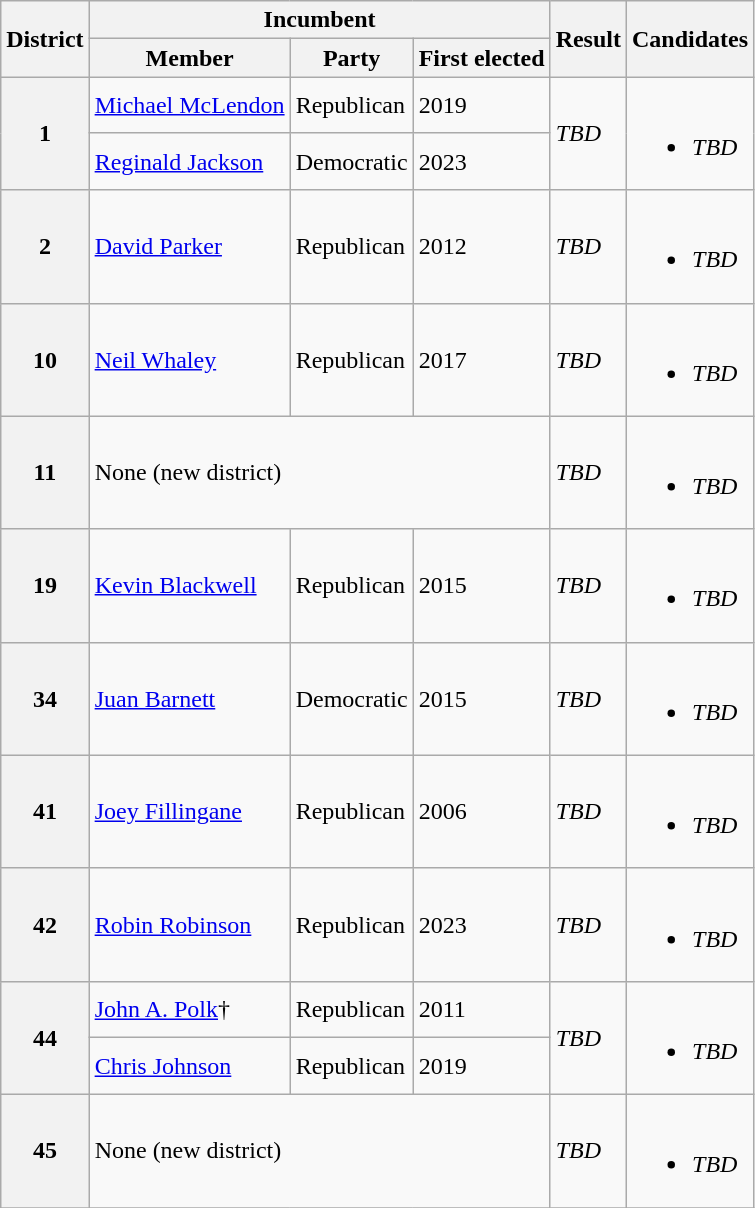<table class="wikitable sortable">
<tr>
<th rowspan=2>District</th>
<th colspan=3>Incumbent</th>
<th rowspan=2>Result</th>
<th rowspan=2>Candidates</th>
</tr>
<tr>
<th>Member</th>
<th>Party</th>
<th>First elected</th>
</tr>
<tr>
<th rowspan=2>1</th>
<td><a href='#'>Michael McLendon</a></td>
<td>Republican</td>
<td>2019</td>
<td rowspan=2><em>TBD</em></td>
<td rowspan=2 nowrap><br><ul><li><em>TBD</em></li></ul></td>
</tr>
<tr>
<td><a href='#'>Reginald Jackson</a><br></td>
<td>Democratic</td>
<td>2023</td>
</tr>
<tr>
<th>2</th>
<td><a href='#'>David Parker</a></td>
<td>Republican</td>
<td>2012</td>
<td><em>TBD</em></td>
<td nowrap><br><ul><li><em>TBD</em></li></ul></td>
</tr>
<tr>
<th>10</th>
<td><a href='#'>Neil Whaley</a></td>
<td>Republican</td>
<td>2017</td>
<td><em>TBD</em></td>
<td nowrap><br><ul><li><em>TBD</em></li></ul></td>
</tr>
<tr>
<th>11</th>
<td colspan=3>None (new district)</td>
<td><em>TBD</em></td>
<td nowrap><br><ul><li><em>TBD</em></li></ul></td>
</tr>
<tr>
<th>19</th>
<td><a href='#'>Kevin Blackwell</a></td>
<td>Republican</td>
<td>2015</td>
<td><em>TBD</em></td>
<td nowrap><br><ul><li><em>TBD</em></li></ul></td>
</tr>
<tr>
<th>34</th>
<td><a href='#'>Juan Barnett</a></td>
<td>Democratic</td>
<td>2015</td>
<td><em>TBD</em></td>
<td nowrap><br><ul><li><em>TBD</em></li></ul></td>
</tr>
<tr>
<th>41</th>
<td><a href='#'>Joey Fillingane</a></td>
<td>Republican</td>
<td>2006</td>
<td><em>TBD</em></td>
<td nowrap><br><ul><li><em>TBD</em></li></ul></td>
</tr>
<tr>
<th>42</th>
<td><a href='#'>Robin Robinson</a></td>
<td>Republican</td>
<td>2023</td>
<td><em>TBD</em></td>
<td nowrap><br><ul><li><em>TBD</em></li></ul></td>
</tr>
<tr>
<th rowspan=2>44</th>
<td><a href='#'>John A. Polk</a>†</td>
<td>Republican</td>
<td>2011</td>
<td rowspan=2><em>TBD</em></td>
<td rowspan=2 nowrap><br><ul><li><em>TBD</em></li></ul></td>
</tr>
<tr>
<td><a href='#'>Chris Johnson</a><br></td>
<td>Republican</td>
<td>2019</td>
</tr>
<tr>
<th>45</th>
<td colspan=3>None (new district)</td>
<td><em>TBD</em></td>
<td nowrap><br><ul><li><em>TBD</em></li></ul></td>
</tr>
<tr>
</tr>
</table>
